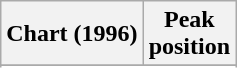<table class="wikitable sortable">
<tr>
<th>Chart (1996)</th>
<th>Peak<br>position</th>
</tr>
<tr>
</tr>
<tr>
</tr>
</table>
